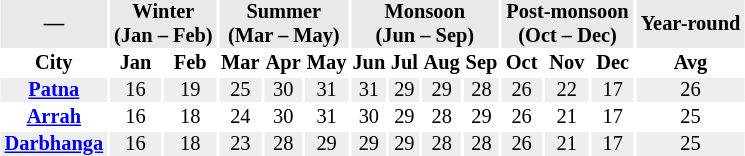<table class="toc" cellpadding=0 cellspacing=2 width=500px style="float:center; margin:1em 1em 1em 1em; padding:0.5e text-align:left; clear:all; margin-left:3px; font-size:85%">
<tr align=center style="background:#e9e9e9;">
<td colspan=1 abbr=""><strong>—</strong></td>
<th colspan=2 abbr="winter">Winter<br>(Jan – Feb)</th>
<th colspan=3 abbr="summer">Summer<br>(Mar – May)</th>
<th colspan=4 abbr="monsoon">Monsoon<br>(Jun – Sep)</th>
<th colspan=3 abbr="post-monsoon">Post-monsoon<br>(Oct – Dec)</th>
<th colspan=1 abbr="year-round">Year-round</th>
</tr>
<tr align=center>
<th>City</th>
<th abbr="January">Jan</th>
<th abbr="February">Feb</th>
<th abbr="March">Mar</th>
<th abbr="April">Apr</th>
<th>May</th>
<th abbr="June">Jun</th>
<th abbr="July">Jul</th>
<th abbr="August">Aug</th>
<th abbr="September">Sep</th>
<th abbr="October">Oct</th>
<th abbr="November">Nov</th>
<th abbr="December">Dec</th>
<th abbr="Average">Avg</th>
</tr>
<tr align="center" bgcolor="#eeeeee">
<th><a href='#'>Patna</a></th>
<td>16</td>
<td>19</td>
<td>25</td>
<td>30</td>
<td>31</td>
<td>31</td>
<td>29</td>
<td>29</td>
<td>28</td>
<td>26</td>
<td>22</td>
<td>17</td>
<td>26</td>
</tr>
<tr align="center">
<th><a href='#'>Arrah</a></th>
<td>16</td>
<td>18</td>
<td>24</td>
<td>30</td>
<td>31</td>
<td>30</td>
<td>29</td>
<td>28</td>
<td>29</td>
<td>26</td>
<td>21</td>
<td>17</td>
<td>25</td>
</tr>
<tr align="center" bgcolor="#eeeeee">
<th><a href='#'>Darbhanga</a></th>
<td>16</td>
<td>18</td>
<td>23</td>
<td>28</td>
<td>29</td>
<td>29</td>
<td>29</td>
<td>28</td>
<td>28</td>
<td>26</td>
<td>21</td>
<td>17</td>
<td>25</td>
</tr>
</table>
